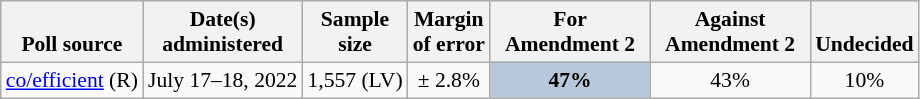<table class="wikitable" style="font-size:90%;text-align:center;">
<tr valign=bottom>
<th>Poll source</th>
<th>Date(s)<br>administered</th>
<th>Sample<br>size</th>
<th>Margin<br>of error</th>
<th style="width:100px;">For<br>Amendment 2</th>
<th style="width:100px;">Against<br>Amendment 2</th>
<th>Undecided</th>
</tr>
<tr>
<td style="text-align:left;"><a href='#'>co/efficient</a> (R)</td>
<td>July 17–18, 2022</td>
<td>1,557 (LV)</td>
<td>± 2.8%</td>
<td style="background: #B6C8D9;"><strong>47%</strong></td>
<td>43%</td>
<td>10%</td>
</tr>
</table>
